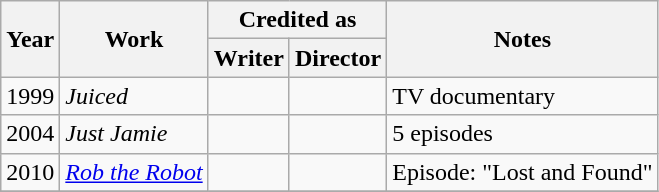<table class="wikitable">
<tr>
<th rowspan="2">Year</th>
<th rowspan="2">Work</th>
<th colspan="2">Credited as</th>
<th rowspan="2">Notes</th>
</tr>
<tr>
<th>Writer</th>
<th>Director</th>
</tr>
<tr>
<td>1999</td>
<td><em>Juiced</em></td>
<td></td>
<td></td>
<td>TV documentary</td>
</tr>
<tr>
<td>2004</td>
<td><em>Just Jamie</em></td>
<td></td>
<td></td>
<td>5 episodes</td>
</tr>
<tr>
<td>2010</td>
<td><em><a href='#'>Rob the Robot</a></em></td>
<td></td>
<td></td>
<td>Episode: "Lost and Found"</td>
</tr>
<tr>
</tr>
</table>
